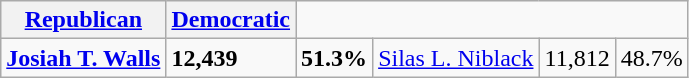<table class=wikitable>
<tr>
<th><a href='#'>Republican</a></th>
<th><a href='#'>Democratic</a></th>
</tr>
<tr>
<td><strong><a href='#'>Josiah T. Walls</a></strong></td>
<td><strong>12,439</strong></td>
<td><strong>51.3%</strong></td>
<td><a href='#'>Silas L. Niblack</a></td>
<td>11,812</td>
<td>48.7%</td>
</tr>
</table>
